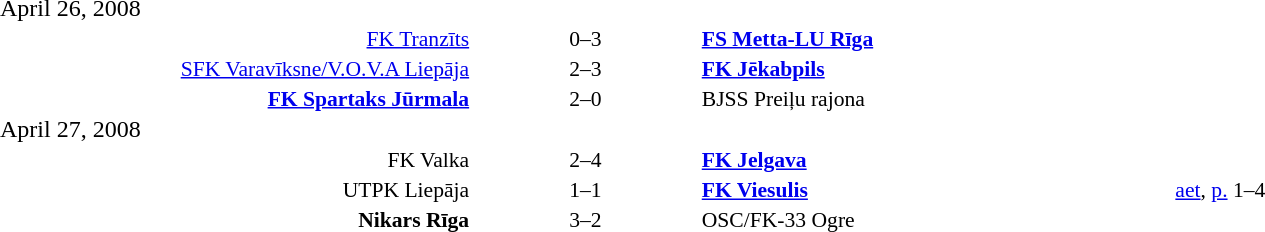<table width=100% cellspacing=1>
<tr>
<th width=25%></th>
<th width=12%></th>
<th width=25%></th>
<th></th>
</tr>
<tr>
<td>April 26, 2008</td>
</tr>
<tr style=font-size:90%>
<td align=right><a href='#'>FK Tranzīts</a></td>
<td align=center>0–3</td>
<td><strong><a href='#'>FS Metta-LU Rīga</a></strong></td>
<td></td>
</tr>
<tr style=font-size:90%>
<td align=right><a href='#'>SFK Varavīksne/V.O.V.A Liepāja</a></td>
<td align=center>2–3</td>
<td><strong><a href='#'>FK Jēkabpils</a></strong></td>
<td></td>
</tr>
<tr style=font-size:90%>
<td align=right><strong><a href='#'>FK Spartaks Jūrmala</a></strong></td>
<td align=center>2–0</td>
<td>BJSS Preiļu rajona</td>
<td></td>
</tr>
<tr>
<td>April 27, 2008</td>
</tr>
<tr style=font-size:90%>
<td align=right>FK Valka</td>
<td align=center>2–4</td>
<td><strong><a href='#'>FK Jelgava</a></strong></td>
<td></td>
</tr>
<tr style=font-size:90%>
<td align=right>UTPK Liepāja</td>
<td align=center>1–1</td>
<td><strong><a href='#'>FK Viesulis</a></strong></td>
<td><a href='#'>aet</a>, <a href='#'>p.</a> 1–4</td>
</tr>
<tr style=font-size:90%>
<td align=right><strong>Nikars Rīga</strong></td>
<td align=center>3–2</td>
<td>OSC/FK-33 Ogre</td>
<td></td>
</tr>
</table>
